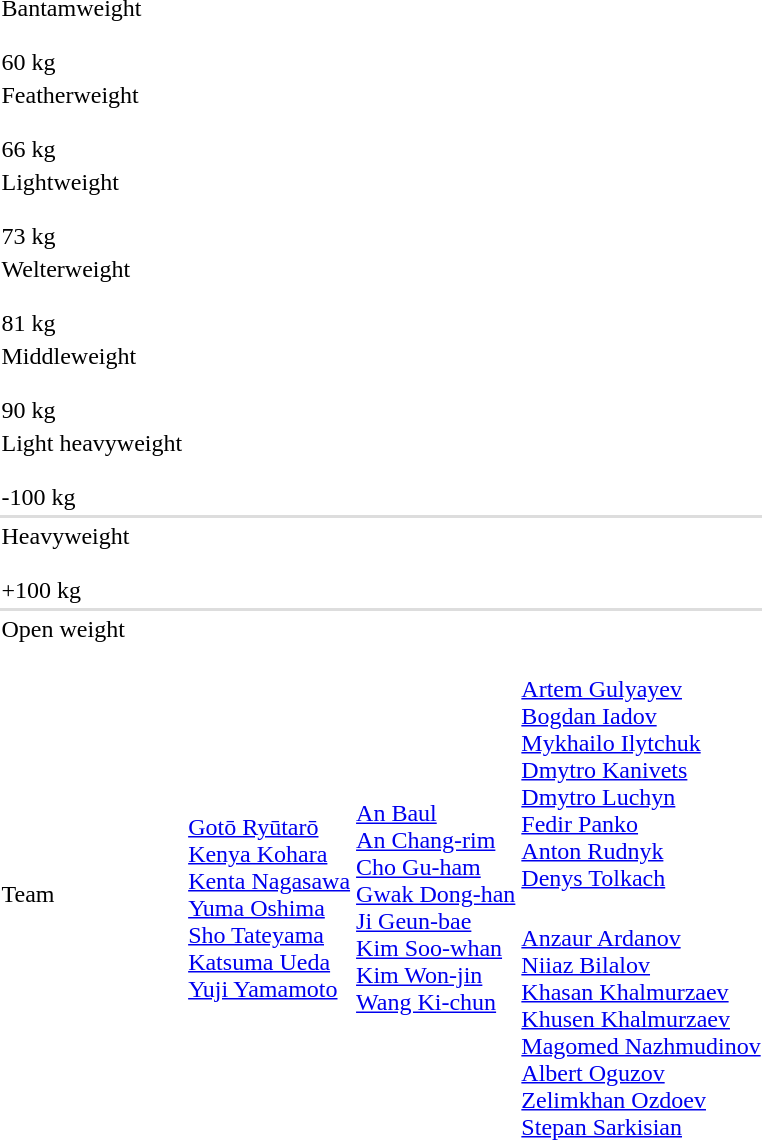<table>
<tr>
<td rowspan=2>Bantamweight<br><br>60 kg</td>
<td rowspan=2></td>
<td rowspan=2></td>
<td></td>
</tr>
<tr>
<td></td>
</tr>
<tr>
<td rowspan=2>Featherweight<br><br>66 kg</td>
<td rowspan=2></td>
<td rowspan=2></td>
<td></td>
</tr>
<tr>
<td></td>
</tr>
<tr>
<td rowspan=2>Lightweight <br><br>73 kg</td>
<td rowspan=2></td>
<td rowspan=2></td>
<td></td>
</tr>
<tr>
<td></td>
</tr>
<tr>
<td rowspan=2>Welterweight<br><br>81 kg</td>
<td rowspan=2></td>
<td rowspan=2></td>
<td></td>
</tr>
<tr>
<td></td>
</tr>
<tr>
<td rowspan=2>Middleweight<br><br>90 kg</td>
<td rowspan=2></td>
<td rowspan=2></td>
<td></td>
</tr>
<tr>
<td></td>
</tr>
<tr>
<td rowspan=2>Light heavyweight<br><br>-100 kg</td>
<td rowspan=2></td>
<td rowspan=2></td>
<td></td>
</tr>
<tr>
<td></td>
</tr>
<tr bgcolor=#DDDDDD>
<td colspan=7></td>
</tr>
<tr>
<td rowspan=2>Heavyweight<br><br> +100 kg</td>
<td rowspan=2></td>
<td rowspan=2></td>
<td></td>
</tr>
<tr>
<td></td>
</tr>
<tr bgcolor=#DDDDDD>
<td colspan=7></td>
</tr>
<tr>
<td rowspan=2>Open weight<br></td>
<td rowspan=2></td>
<td rowspan=2></td>
<td></td>
</tr>
<tr>
<td></td>
</tr>
<tr>
<td rowspan=2>Team <br></td>
<td rowspan=2><br><a href='#'>Gotō Ryūtarō</a><br><a href='#'>Kenya Kohara</a><br><a href='#'>Kenta Nagasawa</a><br><a href='#'>Yuma Oshima</a><br><a href='#'>Sho Tateyama</a><br><a href='#'>Katsuma Ueda</a><br><a href='#'>Yuji Yamamoto</a></td>
<td rowspan=2><br><a href='#'>An Baul</a><br><a href='#'>An Chang-rim</a><br><a href='#'>Cho Gu-ham</a><br><a href='#'>Gwak Dong-han</a><br><a href='#'>Ji Geun-bae</a><br><a href='#'>Kim Soo-whan</a><br><a href='#'>Kim Won-jin</a><br><a href='#'>Wang Ki-chun</a></td>
<td><br><a href='#'>Artem Gulyayev</a><br><a href='#'>Bogdan Iadov</a><br><a href='#'>Mykhailo Ilytchuk</a><br><a href='#'>Dmytro Kanivets</a><br><a href='#'>Dmytro Luchyn</a><br><a href='#'>Fedir Panko</a><br><a href='#'>Anton Rudnyk</a><br><a href='#'>Denys Tolkach</a></td>
</tr>
<tr>
<td><br><a href='#'>Anzaur Ardanov</a><br><a href='#'>Niiaz Bilalov</a><br><a href='#'>Khasan Khalmurzaev</a><br><a href='#'>Khusen Khalmurzaev</a><br><a href='#'>Magomed Nazhmudinov</a><br><a href='#'>Albert Oguzov</a><br><a href='#'>Zelimkhan Ozdoev</a><br><a href='#'>Stepan Sarkisian</a></td>
</tr>
</table>
